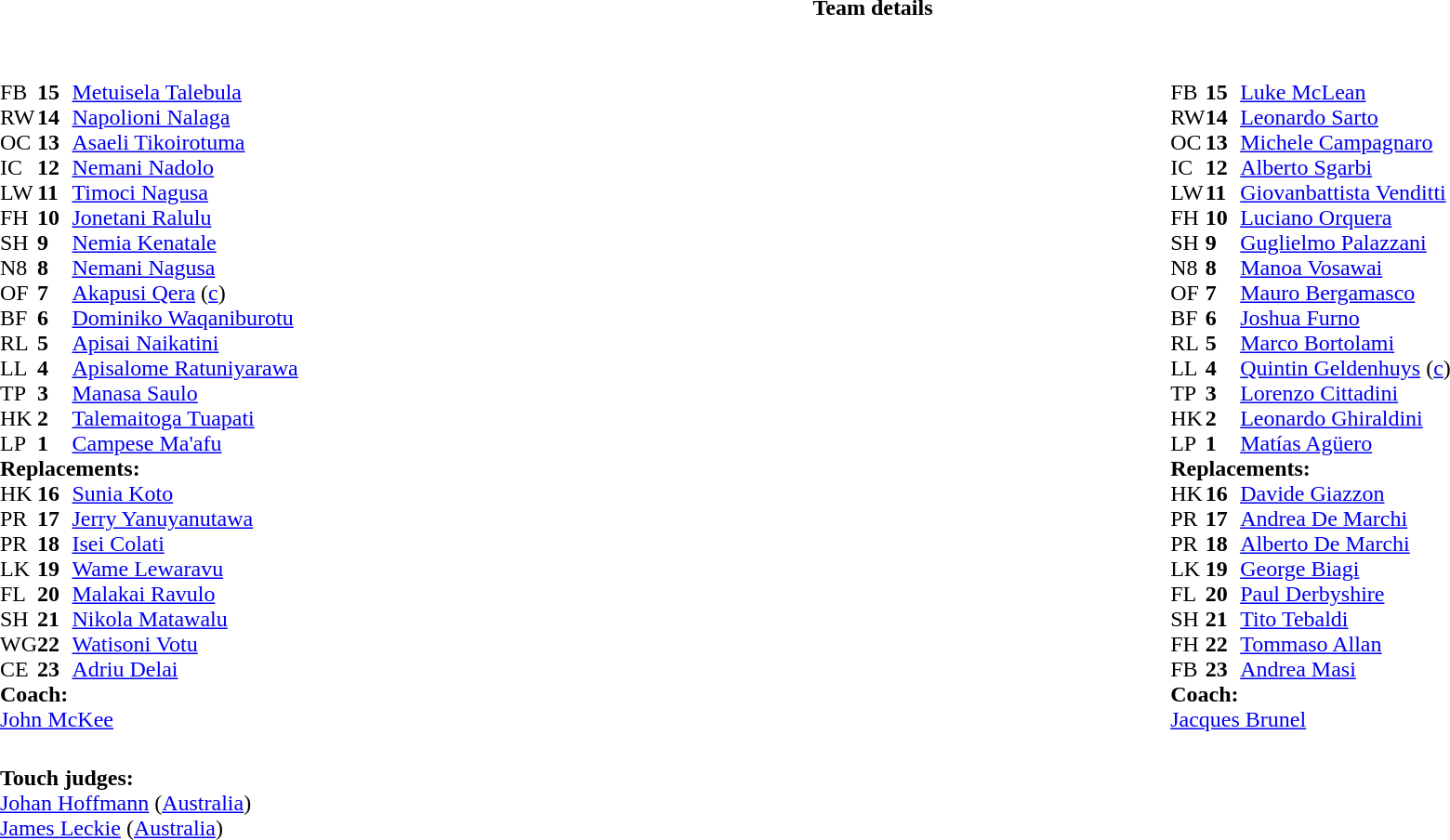<table border="0" width="100%" class="collapsible collapsed">
<tr>
<th>Team details</th>
</tr>
<tr>
<td><br><table style="width:100%;">
<tr>
<td style="vertical-align:top; width:50%"><br><table cellspacing="0" cellpadding="0">
<tr>
<th width="25"></th>
<th width="25"></th>
</tr>
<tr>
<td>FB</td>
<td><strong>15</strong></td>
<td><a href='#'>Metuisela Talebula</a></td>
<td></td>
<td></td>
<td></td>
<td></td>
</tr>
<tr>
<td>RW</td>
<td><strong>14</strong></td>
<td><a href='#'>Napolioni Nalaga</a></td>
</tr>
<tr>
<td>OC</td>
<td><strong>13</strong></td>
<td><a href='#'>Asaeli Tikoirotuma</a></td>
</tr>
<tr>
<td>IC</td>
<td><strong>12</strong></td>
<td><a href='#'>Nemani Nadolo</a></td>
<td></td>
<td colspan=2></td>
</tr>
<tr>
<td>LW</td>
<td><strong>11</strong></td>
<td><a href='#'>Timoci Nagusa</a></td>
<td></td>
<td></td>
</tr>
<tr>
<td>FH</td>
<td><strong>10</strong></td>
<td><a href='#'>Jonetani Ralulu</a></td>
</tr>
<tr>
<td>SH</td>
<td><strong>9</strong></td>
<td><a href='#'>Nemia Kenatale</a></td>
<td></td>
<td></td>
</tr>
<tr>
<td>N8</td>
<td><strong>8</strong></td>
<td><a href='#'>Nemani Nagusa</a></td>
<td></td>
<td></td>
</tr>
<tr>
<td>OF</td>
<td><strong>7</strong></td>
<td><a href='#'>Akapusi Qera</a> (<a href='#'>c</a>)</td>
</tr>
<tr>
<td>BF</td>
<td><strong>6</strong></td>
<td><a href='#'>Dominiko Waqaniburotu</a></td>
</tr>
<tr>
<td>RL</td>
<td><strong>5</strong></td>
<td><a href='#'>Apisai Naikatini</a></td>
<td></td>
<td></td>
</tr>
<tr>
<td>LL</td>
<td><strong>4</strong></td>
<td><a href='#'>Apisalome Ratuniyarawa</a></td>
</tr>
<tr>
<td>TP</td>
<td><strong>3</strong></td>
<td><a href='#'>Manasa Saulo</a></td>
<td></td>
<td></td>
</tr>
<tr>
<td>HK</td>
<td><strong>2</strong></td>
<td><a href='#'>Talemaitoga Tuapati</a></td>
<td></td>
<td></td>
</tr>
<tr>
<td>LP</td>
<td><strong>1</strong></td>
<td><a href='#'>Campese Ma'afu</a></td>
<td></td>
<td></td>
</tr>
<tr>
<td colspan=3><strong>Replacements:</strong></td>
</tr>
<tr>
<td>HK</td>
<td><strong>16</strong></td>
<td><a href='#'>Sunia Koto</a></td>
<td></td>
<td></td>
</tr>
<tr>
<td>PR</td>
<td><strong>17</strong></td>
<td><a href='#'>Jerry Yanuyanutawa</a></td>
<td></td>
<td></td>
</tr>
<tr>
<td>PR</td>
<td><strong>18</strong></td>
<td><a href='#'>Isei Colati</a></td>
<td></td>
<td></td>
</tr>
<tr>
<td>LK</td>
<td><strong>19</strong></td>
<td><a href='#'>Wame Lewaravu</a></td>
<td></td>
<td></td>
</tr>
<tr>
<td>FL</td>
<td><strong>20</strong></td>
<td><a href='#'>Malakai Ravulo</a></td>
<td></td>
<td></td>
</tr>
<tr>
<td>SH</td>
<td><strong>21</strong></td>
<td><a href='#'>Nikola Matawalu</a></td>
<td></td>
<td></td>
</tr>
<tr>
<td>WG</td>
<td><strong>22</strong></td>
<td><a href='#'>Watisoni Votu</a></td>
<td></td>
<td></td>
<td></td>
<td></td>
</tr>
<tr>
<td>CE</td>
<td><strong>23</strong></td>
<td><a href='#'>Adriu Delai</a></td>
<td></td>
<td></td>
</tr>
<tr>
<td colspan=3><strong>Coach:</strong></td>
</tr>
<tr>
<td colspan="4"> <a href='#'>John McKee</a></td>
</tr>
</table>
</td>
<td style="vertical-align:top; width:50%"><br><table cellspacing="0" cellpadding="0" style="margin:auto">
<tr>
<th width="25"></th>
<th width="25"></th>
</tr>
<tr>
<td>FB</td>
<td><strong>15</strong></td>
<td><a href='#'>Luke McLean</a></td>
</tr>
<tr>
<td>RW</td>
<td><strong>14</strong></td>
<td><a href='#'>Leonardo Sarto</a></td>
<td></td>
<td></td>
</tr>
<tr>
<td>OC</td>
<td><strong>13</strong></td>
<td><a href='#'>Michele Campagnaro</a></td>
</tr>
<tr>
<td>IC</td>
<td><strong>12</strong></td>
<td><a href='#'>Alberto Sgarbi</a></td>
</tr>
<tr>
<td>LW</td>
<td><strong>11</strong></td>
<td><a href='#'>Giovanbattista Venditti</a></td>
</tr>
<tr>
<td>FH</td>
<td><strong>10</strong></td>
<td><a href='#'>Luciano Orquera</a></td>
</tr>
<tr>
<td>SH</td>
<td><strong>9</strong></td>
<td><a href='#'>Guglielmo Palazzani</a></td>
</tr>
<tr>
<td>N8</td>
<td><strong>8</strong></td>
<td><a href='#'>Manoa Vosawai</a></td>
<td></td>
<td></td>
</tr>
<tr>
<td>OF</td>
<td><strong>7</strong></td>
<td><a href='#'>Mauro Bergamasco</a></td>
</tr>
<tr>
<td>BF</td>
<td><strong>6</strong></td>
<td><a href='#'>Joshua Furno</a></td>
</tr>
<tr>
<td>RL</td>
<td><strong>5</strong></td>
<td><a href='#'>Marco Bortolami</a></td>
<td></td>
<td></td>
</tr>
<tr>
<td>LL</td>
<td><strong>4</strong></td>
<td><a href='#'>Quintin Geldenhuys</a> (<a href='#'>c</a>)</td>
</tr>
<tr>
<td>TP</td>
<td><strong>3</strong></td>
<td><a href='#'>Lorenzo Cittadini</a></td>
<td></td>
<td></td>
</tr>
<tr>
<td>HK</td>
<td><strong>2</strong></td>
<td><a href='#'>Leonardo Ghiraldini</a></td>
<td></td>
<td></td>
</tr>
<tr>
<td>LP</td>
<td><strong>1</strong></td>
<td><a href='#'>Matías Agüero</a></td>
<td></td>
<td></td>
</tr>
<tr>
<td colspan=3><strong>Replacements:</strong></td>
</tr>
<tr>
<td>HK</td>
<td><strong>16</strong></td>
<td><a href='#'>Davide Giazzon</a></td>
<td></td>
<td></td>
</tr>
<tr>
<td>PR</td>
<td><strong>17</strong></td>
<td><a href='#'>Andrea De Marchi</a></td>
<td></td>
<td></td>
</tr>
<tr>
<td>PR</td>
<td><strong>18</strong></td>
<td><a href='#'>Alberto De Marchi</a></td>
<td></td>
<td></td>
</tr>
<tr>
<td>LK</td>
<td><strong>19</strong></td>
<td><a href='#'>George Biagi</a></td>
<td></td>
<td></td>
</tr>
<tr>
<td>FL</td>
<td><strong>20</strong></td>
<td><a href='#'>Paul Derbyshire</a></td>
<td></td>
<td></td>
</tr>
<tr>
<td>SH</td>
<td><strong>21</strong></td>
<td><a href='#'>Tito Tebaldi</a></td>
</tr>
<tr>
<td>FH</td>
<td><strong>22</strong></td>
<td><a href='#'>Tommaso Allan</a></td>
</tr>
<tr>
<td>FB</td>
<td><strong>23</strong></td>
<td><a href='#'>Andrea Masi</a></td>
<td></td>
<td></td>
</tr>
<tr>
<td colspan=3><strong>Coach:</strong></td>
</tr>
<tr>
<td colspan="4"> <a href='#'>Jacques Brunel</a></td>
</tr>
</table>
</td>
</tr>
</table>
<table style="width:100%">
<tr>
<td><br>
<strong>Touch judges:</strong>
<br><a href='#'>Johan Hoffmann</a> (<a href='#'>Australia</a>)
<br><a href='#'>James Leckie</a> (<a href='#'>Australia</a>)</td>
</tr>
</table>
</td>
</tr>
</table>
